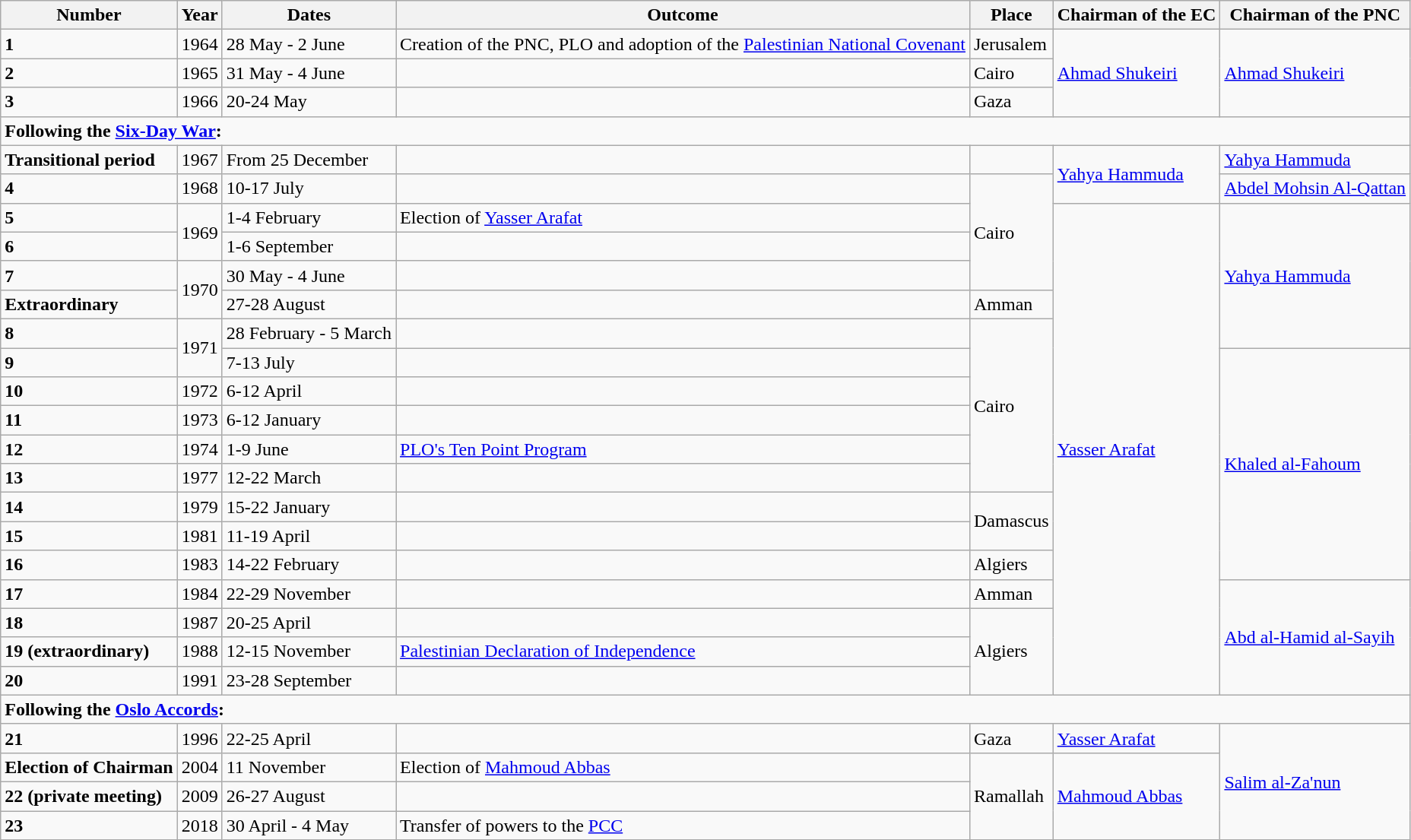<table class="wikitable">
<tr>
<th>Number</th>
<th>Year</th>
<th>Dates</th>
<th>Outcome</th>
<th>Place</th>
<th>Chairman of the EC</th>
<th>Chairman of the PNC</th>
</tr>
<tr>
<td><strong>1</strong></td>
<td>1964</td>
<td>28 May - 2 June</td>
<td>Creation of the PNC, PLO and adoption of the <a href='#'>Palestinian National Covenant</a></td>
<td>Jerusalem</td>
<td rowspan="3"><a href='#'>Ahmad Shukeiri</a></td>
<td rowspan="3"><a href='#'>Ahmad Shukeiri</a></td>
</tr>
<tr>
<td><strong>2</strong></td>
<td>1965</td>
<td>31 May - 4 June</td>
<td></td>
<td>Cairo</td>
</tr>
<tr>
<td><strong>3</strong></td>
<td>1966</td>
<td>20-24 May</td>
<td></td>
<td>Gaza</td>
</tr>
<tr>
<td colspan="7"><strong>Following the <a href='#'>Six-Day War</a>:</strong></td>
</tr>
<tr>
<td><strong>Transitional period</strong></td>
<td>1967</td>
<td>From 25 December</td>
<td></td>
<td></td>
<td rowspan="2"><a href='#'>Yahya Hammuda</a></td>
<td><a href='#'>Yahya Hammuda</a></td>
</tr>
<tr>
<td><strong>4</strong></td>
<td>1968</td>
<td>10-17 July</td>
<td></td>
<td rowspan="4">Cairo</td>
<td><a href='#'>Abdel Mohsin Al-Qattan</a></td>
</tr>
<tr>
<td><strong>5</strong></td>
<td rowspan="2">1969</td>
<td>1-4 February</td>
<td>Election of <a href='#'>Yasser Arafat</a></td>
<td rowspan="17"><a href='#'>Yasser Arafat</a></td>
<td rowspan="5"><a href='#'>Yahya Hammuda</a></td>
</tr>
<tr>
<td><strong>6</strong></td>
<td>1-6 September</td>
<td></td>
</tr>
<tr>
<td><strong>7</strong></td>
<td rowspan="2">1970</td>
<td>30 May - 4 June</td>
<td></td>
</tr>
<tr>
<td><strong>Extraordinary</strong></td>
<td>27-28 August</td>
<td></td>
<td>Amman</td>
</tr>
<tr>
<td><strong>8</strong></td>
<td rowspan="2">1971</td>
<td>28 February - 5 March</td>
<td></td>
<td rowspan="6">Cairo</td>
</tr>
<tr>
<td><strong>9</strong></td>
<td>7-13  July</td>
<td></td>
<td rowspan="8"><a href='#'>Khaled al-Fahoum</a></td>
</tr>
<tr>
<td><strong>10</strong></td>
<td>1972</td>
<td>6-12 April</td>
<td></td>
</tr>
<tr>
<td><strong>11</strong></td>
<td>1973</td>
<td>6-12 January</td>
<td></td>
</tr>
<tr>
<td><strong>12</strong></td>
<td>1974</td>
<td>1-9 June</td>
<td><a href='#'>PLO's Ten Point Program</a></td>
</tr>
<tr>
<td><strong>13</strong></td>
<td>1977</td>
<td>12-22 March</td>
<td></td>
</tr>
<tr>
<td><strong>14</strong></td>
<td>1979</td>
<td>15-22 January</td>
<td></td>
<td rowspan="2">Damascus</td>
</tr>
<tr>
<td><strong>15</strong></td>
<td>1981</td>
<td>11-19 April</td>
<td></td>
</tr>
<tr>
<td><strong>16</strong></td>
<td>1983</td>
<td>14-22 February</td>
<td></td>
<td>Algiers</td>
</tr>
<tr>
<td><strong>17</strong></td>
<td>1984</td>
<td>22-29 November</td>
<td></td>
<td>Amman</td>
<td rowspan="4"><a href='#'>Abd al-Hamid al-Sayih</a></td>
</tr>
<tr>
<td><strong>18</strong></td>
<td>1987</td>
<td>20-25 April</td>
<td></td>
<td rowspan="3">Algiers</td>
</tr>
<tr>
<td><strong>19 (extraordinary)</strong></td>
<td>1988</td>
<td>12-15 November</td>
<td><a href='#'>Palestinian Declaration of Independence</a></td>
</tr>
<tr>
<td><strong>20</strong></td>
<td>1991</td>
<td>23-28 September</td>
<td></td>
</tr>
<tr>
<td colspan="7"><strong>Following the <a href='#'>Oslo Accords</a>:</strong></td>
</tr>
<tr>
<td><strong>21</strong></td>
<td>1996</td>
<td>22-25 April</td>
<td></td>
<td>Gaza</td>
<td><a href='#'>Yasser Arafat</a></td>
<td rowspan="4"><a href='#'>Salim al-Za'nun</a></td>
</tr>
<tr>
<td><strong>Election of Chairman</strong></td>
<td>2004</td>
<td>11 November</td>
<td>Election of <a href='#'>Mahmoud Abbas</a></td>
<td rowspan="3">Ramallah</td>
<td rowspan="3"><a href='#'>Mahmoud Abbas</a></td>
</tr>
<tr>
<td><strong>22 (private meeting)</strong></td>
<td>2009</td>
<td>26-27 August</td>
<td></td>
</tr>
<tr>
<td><strong>23</strong></td>
<td>2018</td>
<td>30 April - 4 May</td>
<td>Transfer of powers to the <a href='#'>PCC</a></td>
</tr>
</table>
